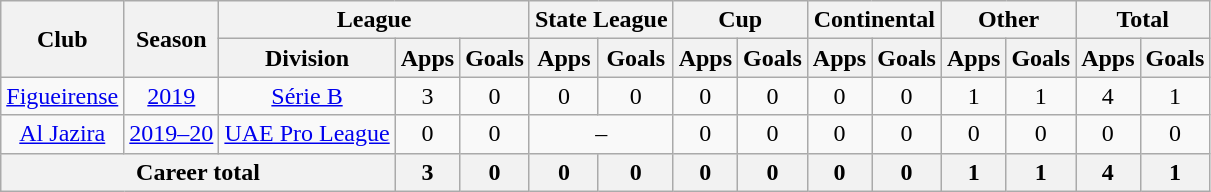<table class="wikitable" style="text-align: center">
<tr>
<th rowspan="2">Club</th>
<th rowspan="2">Season</th>
<th colspan="3">League</th>
<th colspan="2">State League</th>
<th colspan="2">Cup</th>
<th colspan="2">Continental</th>
<th colspan="2">Other</th>
<th colspan="2">Total</th>
</tr>
<tr>
<th>Division</th>
<th>Apps</th>
<th>Goals</th>
<th>Apps</th>
<th>Goals</th>
<th>Apps</th>
<th>Goals</th>
<th>Apps</th>
<th>Goals</th>
<th>Apps</th>
<th>Goals</th>
<th>Apps</th>
<th>Goals</th>
</tr>
<tr>
<td><a href='#'>Figueirense</a></td>
<td><a href='#'>2019</a></td>
<td><a href='#'>Série B</a></td>
<td>3</td>
<td>0</td>
<td>0</td>
<td>0</td>
<td>0</td>
<td>0</td>
<td>0</td>
<td>0</td>
<td>1</td>
<td>1</td>
<td>4</td>
<td>1</td>
</tr>
<tr>
<td><a href='#'>Al Jazira</a></td>
<td><a href='#'>2019–20</a></td>
<td><a href='#'>UAE Pro League</a></td>
<td>0</td>
<td>0</td>
<td colspan="2">–</td>
<td>0</td>
<td>0</td>
<td>0</td>
<td>0</td>
<td>0</td>
<td>0</td>
<td>0</td>
<td>0</td>
</tr>
<tr>
<th colspan="3"><strong>Career total</strong></th>
<th>3</th>
<th>0</th>
<th>0</th>
<th>0</th>
<th>0</th>
<th>0</th>
<th>0</th>
<th>0</th>
<th>1</th>
<th>1</th>
<th>4</th>
<th>1</th>
</tr>
</table>
